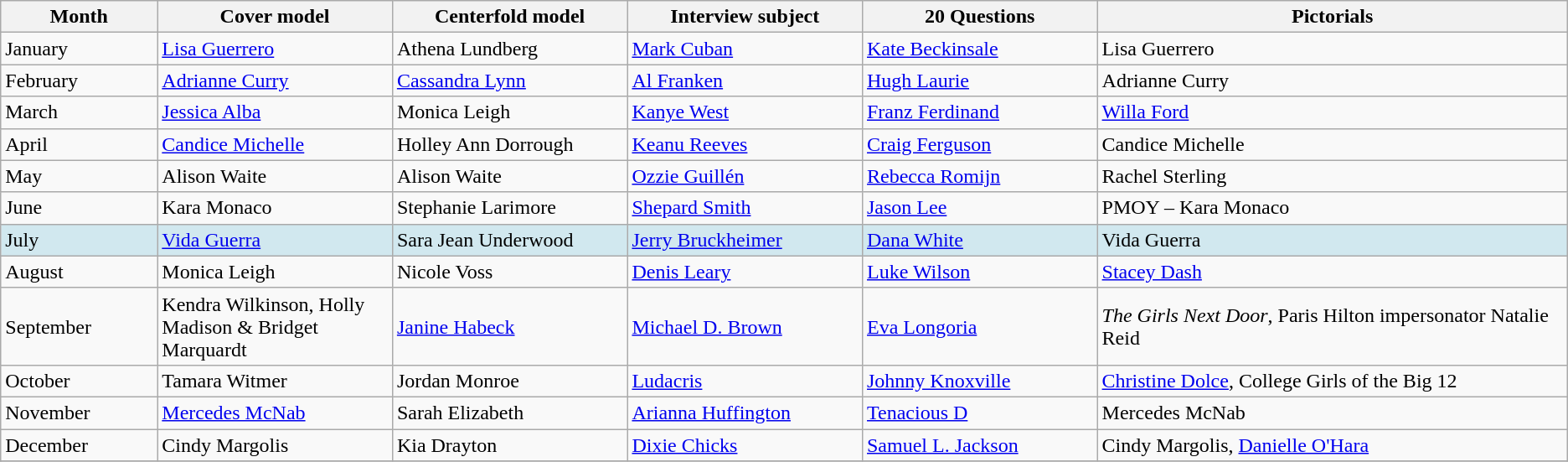<table class="wikitable">
<tr>
<th width="10%">Month</th>
<th width="15%">Cover model</th>
<th width="15%">Centerfold model</th>
<th width="15%">Interview subject</th>
<th width="15%">20 Questions</th>
<th width="30%">Pictorials</th>
</tr>
<tr>
<td>January</td>
<td><a href='#'>Lisa Guerrero</a></td>
<td>Athena Lundberg</td>
<td><a href='#'>Mark Cuban</a></td>
<td><a href='#'>Kate Beckinsale</a></td>
<td>Lisa Guerrero</td>
</tr>
<tr>
<td>February</td>
<td><a href='#'>Adrianne Curry</a></td>
<td><a href='#'>Cassandra Lynn</a></td>
<td><a href='#'>Al Franken</a></td>
<td><a href='#'>Hugh Laurie</a></td>
<td>Adrianne Curry</td>
</tr>
<tr>
<td>March</td>
<td><a href='#'>Jessica Alba</a></td>
<td>Monica Leigh</td>
<td><a href='#'>Kanye West</a></td>
<td><a href='#'>Franz Ferdinand</a></td>
<td><a href='#'>Willa Ford</a></td>
</tr>
<tr>
<td>April</td>
<td><a href='#'>Candice Michelle</a></td>
<td>Holley Ann Dorrough</td>
<td><a href='#'>Keanu Reeves</a></td>
<td><a href='#'>Craig Ferguson</a></td>
<td>Candice Michelle</td>
</tr>
<tr>
<td>May</td>
<td>Alison Waite</td>
<td>Alison Waite</td>
<td><a href='#'>Ozzie Guillén</a></td>
<td><a href='#'>Rebecca Romijn</a></td>
<td>Rachel Sterling</td>
</tr>
<tr>
<td>June</td>
<td>Kara Monaco</td>
<td>Stephanie Larimore</td>
<td><a href='#'>Shepard Smith</a></td>
<td><a href='#'>Jason Lee</a></td>
<td>PMOY – Kara Monaco</td>
</tr>
<tr style="background:#D1E8EF;">
<td>July</td>
<td><a href='#'>Vida Guerra</a></td>
<td>Sara Jean Underwood</td>
<td><a href='#'>Jerry Bruckheimer</a></td>
<td><a href='#'>Dana White</a></td>
<td>Vida Guerra</td>
</tr>
<tr>
<td>August</td>
<td>Monica Leigh</td>
<td>Nicole Voss</td>
<td><a href='#'>Denis Leary</a></td>
<td><a href='#'>Luke Wilson</a></td>
<td><a href='#'>Stacey Dash</a></td>
</tr>
<tr>
<td>September</td>
<td>Kendra Wilkinson, Holly Madison & Bridget Marquardt</td>
<td><a href='#'>Janine Habeck</a></td>
<td><a href='#'>Michael D. Brown</a></td>
<td><a href='#'>Eva Longoria</a></td>
<td><em>The Girls Next Door</em>, Paris Hilton impersonator Natalie Reid</td>
</tr>
<tr>
<td>October</td>
<td>Tamara Witmer</td>
<td>Jordan Monroe</td>
<td><a href='#'>Ludacris</a></td>
<td><a href='#'>Johnny Knoxville</a></td>
<td><a href='#'>Christine Dolce</a>, College Girls of the Big 12</td>
</tr>
<tr>
<td>November</td>
<td><a href='#'>Mercedes McNab</a></td>
<td>Sarah Elizabeth</td>
<td><a href='#'>Arianna Huffington</a></td>
<td><a href='#'>Tenacious D</a></td>
<td>Mercedes McNab</td>
</tr>
<tr>
<td>December</td>
<td>Cindy Margolis</td>
<td>Kia Drayton</td>
<td><a href='#'>Dixie Chicks</a></td>
<td><a href='#'>Samuel L. Jackson</a></td>
<td>Cindy Margolis, <a href='#'>Danielle O'Hara</a></td>
</tr>
<tr>
</tr>
</table>
